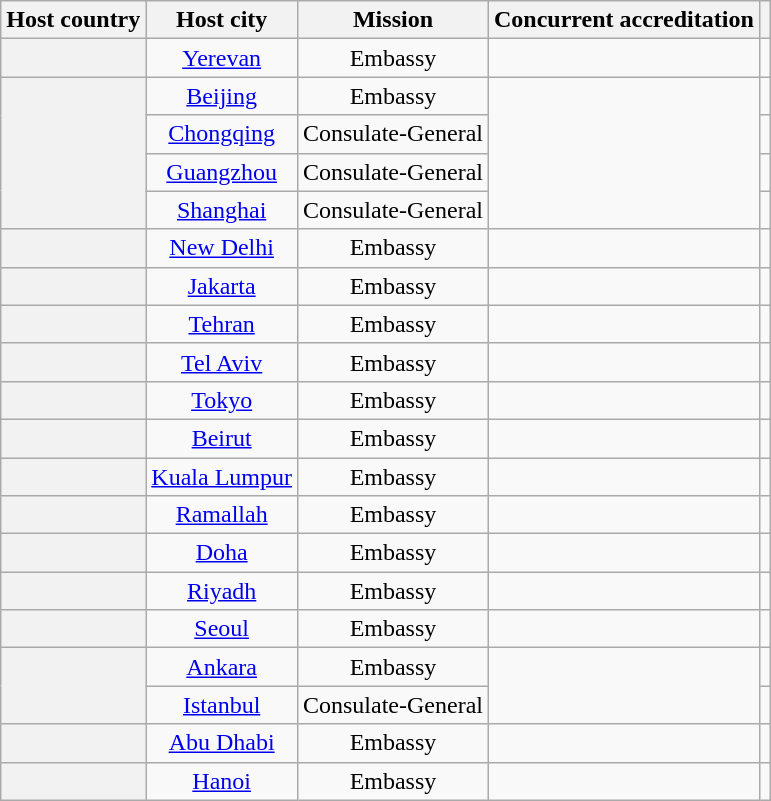<table class="wikitable plainrowheaders" style="text-align:center;">
<tr>
<th scope="col">Host country</th>
<th scope="col">Host city</th>
<th scope="col">Mission</th>
<th scope="col">Concurrent accreditation</th>
<th scope="col"></th>
</tr>
<tr>
<th scope="row"></th>
<td><a href='#'>Yerevan</a></td>
<td>Embassy</td>
<td></td>
<td></td>
</tr>
<tr>
<th scope="row" rowspan="4"></th>
<td><a href='#'>Beijing</a></td>
<td>Embassy</td>
<td rowspan="4"></td>
<td></td>
</tr>
<tr>
<td><a href='#'>Chongqing</a></td>
<td>Consulate-General</td>
<td></td>
</tr>
<tr>
<td><a href='#'>Guangzhou</a></td>
<td>Consulate-General</td>
<td></td>
</tr>
<tr>
<td><a href='#'>Shanghai</a></td>
<td>Consulate-General</td>
<td></td>
</tr>
<tr>
<th scope="row"></th>
<td><a href='#'>New Delhi</a></td>
<td>Embassy</td>
<td></td>
<td></td>
</tr>
<tr>
<th scope="row"></th>
<td><a href='#'>Jakarta</a></td>
<td>Embassy</td>
<td></td>
<td></td>
</tr>
<tr>
<th scope="row"></th>
<td><a href='#'>Tehran</a></td>
<td>Embassy</td>
<td></td>
<td></td>
</tr>
<tr>
<th scope="row"></th>
<td><a href='#'>Tel Aviv</a></td>
<td>Embassy</td>
<td></td>
<td></td>
</tr>
<tr>
<th scope="row"></th>
<td><a href='#'>Tokyo</a></td>
<td>Embassy</td>
<td></td>
<td></td>
</tr>
<tr>
<th scope="row"></th>
<td><a href='#'>Beirut</a></td>
<td>Embassy</td>
<td></td>
<td></td>
</tr>
<tr>
<th scope="row"></th>
<td><a href='#'>Kuala Lumpur</a></td>
<td>Embassy</td>
<td></td>
<td></td>
</tr>
<tr>
<th scope="row"></th>
<td><a href='#'>Ramallah</a></td>
<td>Embassy</td>
<td></td>
<td></td>
</tr>
<tr>
<th scope="row"></th>
<td><a href='#'>Doha</a></td>
<td>Embassy</td>
<td></td>
<td></td>
</tr>
<tr>
<th scope="row"></th>
<td><a href='#'>Riyadh</a></td>
<td>Embassy</td>
<td></td>
<td></td>
</tr>
<tr>
<th scope="row"></th>
<td><a href='#'>Seoul</a></td>
<td>Embassy</td>
<td></td>
<td></td>
</tr>
<tr>
<th scope="row" rowspan="2"></th>
<td><a href='#'>Ankara</a></td>
<td>Embassy</td>
<td rowspan="2"></td>
<td></td>
</tr>
<tr>
<td><a href='#'>Istanbul</a></td>
<td>Consulate-General</td>
<td></td>
</tr>
<tr>
<th scope="row"></th>
<td><a href='#'>Abu Dhabi</a></td>
<td>Embassy</td>
<td></td>
<td></td>
</tr>
<tr>
<th scope="row"></th>
<td><a href='#'>Hanoi</a></td>
<td>Embassy</td>
<td></td>
<td></td>
</tr>
</table>
